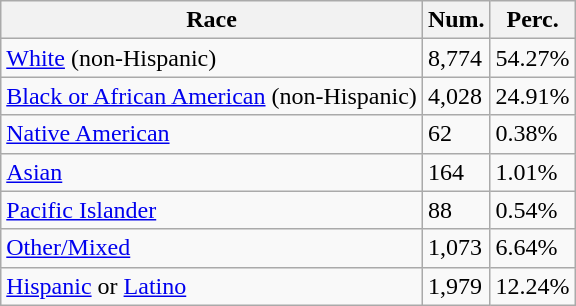<table class="wikitable">
<tr>
<th>Race</th>
<th>Num.</th>
<th>Perc.</th>
</tr>
<tr>
<td><a href='#'>White</a> (non-Hispanic)</td>
<td>8,774</td>
<td>54.27%</td>
</tr>
<tr>
<td><a href='#'>Black or African American</a> (non-Hispanic)</td>
<td>4,028</td>
<td>24.91%</td>
</tr>
<tr>
<td><a href='#'>Native American</a></td>
<td>62</td>
<td>0.38%</td>
</tr>
<tr>
<td><a href='#'>Asian</a></td>
<td>164</td>
<td>1.01%</td>
</tr>
<tr>
<td><a href='#'>Pacific Islander</a></td>
<td>88</td>
<td>0.54%</td>
</tr>
<tr>
<td><a href='#'>Other/Mixed</a></td>
<td>1,073</td>
<td>6.64%</td>
</tr>
<tr>
<td><a href='#'>Hispanic</a> or <a href='#'>Latino</a></td>
<td>1,979</td>
<td>12.24%</td>
</tr>
</table>
